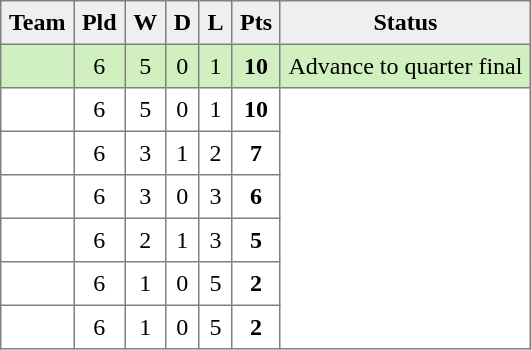<table style=border-collapse:collapse border=1 cellspacing=0 cellpadding=5>
<tr align=center bgcolor=#efefef>
<th>Team</th>
<th>Pld</th>
<th>W</th>
<th>D</th>
<th>L</th>
<th>Pts</th>
<th>Status</th>
</tr>
<tr align=center style="background:#D0F0C0;">
<td style="text-align:left;"> </td>
<td>6</td>
<td>5</td>
<td>0</td>
<td>1</td>
<td><strong>10</strong></td>
<td rowspan=1>Advance to quarter final</td>
</tr>
<tr align=center style="background:#FFFFFF;">
<td style="text-align:left;"> </td>
<td>6</td>
<td>5</td>
<td>0</td>
<td>1</td>
<td><strong>10</strong></td>
<td rowspan=6></td>
</tr>
<tr align=center style="background:#FFFFFF;">
<td style="text-align:left;"> </td>
<td>6</td>
<td>3</td>
<td>1</td>
<td>2</td>
<td><strong>7</strong></td>
</tr>
<tr align=center style="background:#FFFFFF;">
<td style="text-align:left;"> </td>
<td>6</td>
<td>3</td>
<td>0</td>
<td>3</td>
<td><strong>6</strong></td>
</tr>
<tr align=center style="background:#FFFFFF;">
<td style="text-align:left;"> </td>
<td>6</td>
<td>2</td>
<td>1</td>
<td>3</td>
<td><strong>5</strong></td>
</tr>
<tr align=center style="background:#FFFFFF;">
<td style="text-align:left;"> </td>
<td>6</td>
<td>1</td>
<td>0</td>
<td>5</td>
<td><strong>2</strong></td>
</tr>
<tr align=center style="background:#FFFFFF;">
<td style="text-align:left;"> </td>
<td>6</td>
<td>1</td>
<td>0</td>
<td>5</td>
<td><strong>2</strong></td>
</tr>
</table>
